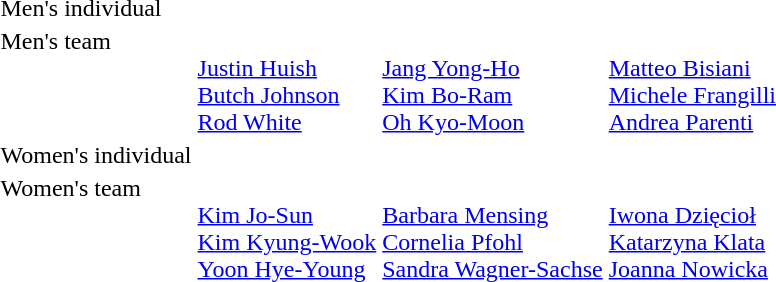<table>
<tr>
<td>Men's individual<br></td>
<td></td>
<td></td>
<td></td>
</tr>
<tr valign="top">
<td>Men's team<br></td>
<td><br><a href='#'>Justin Huish</a><br><a href='#'>Butch Johnson</a><br><a href='#'>Rod White</a></td>
<td><br><a href='#'>Jang Yong-Ho</a><br><a href='#'>Kim Bo-Ram</a><br><a href='#'>Oh Kyo-Moon</a></td>
<td><br><a href='#'>Matteo Bisiani</a><br><a href='#'>Michele Frangilli</a><br><a href='#'>Andrea Parenti</a></td>
</tr>
<tr>
<td>Women's individual<br></td>
<td></td>
<td></td>
<td></td>
</tr>
<tr valign="top">
<td>Women's team<br></td>
<td><br><a href='#'>Kim Jo-Sun</a><br><a href='#'>Kim Kyung-Wook</a><br><a href='#'>Yoon Hye-Young</a></td>
<td><br><a href='#'>Barbara Mensing</a><br><a href='#'>Cornelia Pfohl</a><br><a href='#'>Sandra Wagner-Sachse</a></td>
<td><br><a href='#'>Iwona Dzięcioł</a><br><a href='#'>Katarzyna Klata</a><br><a href='#'>Joanna Nowicka</a></td>
</tr>
</table>
